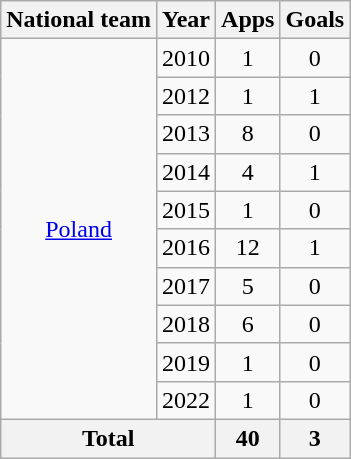<table class="wikitable" style="text-align:center">
<tr>
<th>National team</th>
<th>Year</th>
<th>Apps</th>
<th>Goals</th>
</tr>
<tr>
<td rowspan="10"><a href='#'>Poland</a></td>
<td>2010</td>
<td>1</td>
<td>0</td>
</tr>
<tr>
<td>2012</td>
<td>1</td>
<td>1</td>
</tr>
<tr>
<td>2013</td>
<td>8</td>
<td>0</td>
</tr>
<tr>
<td>2014</td>
<td>4</td>
<td>1</td>
</tr>
<tr>
<td>2015</td>
<td>1</td>
<td>0</td>
</tr>
<tr>
<td>2016</td>
<td>12</td>
<td>1</td>
</tr>
<tr>
<td>2017</td>
<td>5</td>
<td>0</td>
</tr>
<tr>
<td>2018</td>
<td>6</td>
<td>0</td>
</tr>
<tr>
<td>2019</td>
<td>1</td>
<td>0</td>
</tr>
<tr>
<td>2022</td>
<td>1</td>
<td>0</td>
</tr>
<tr>
<th colspan="2">Total</th>
<th>40</th>
<th>3</th>
</tr>
</table>
